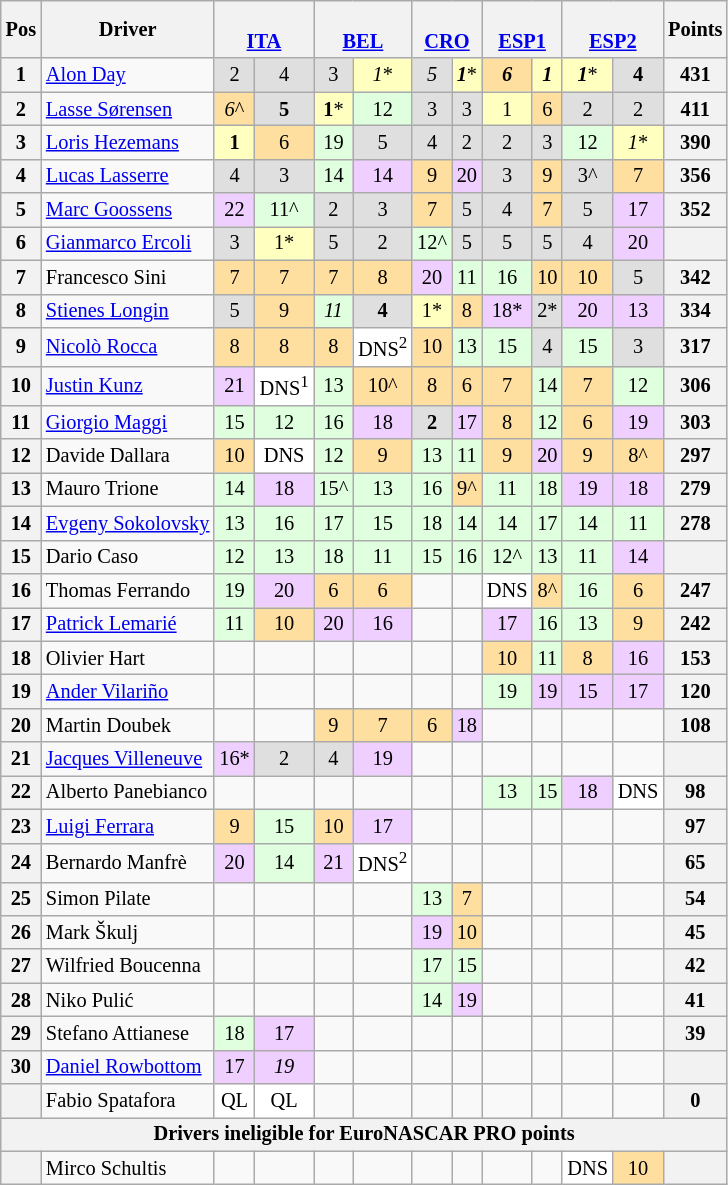<table class="wikitable" style="font-size:85%; text-align:center;">
<tr valign="center">
<th valign="middle">Pos</th>
<th valign="middle">Driver</th>
<th colspan=2><br><a href='#'>ITA</a></th>
<th colspan=2><br><a href='#'>BEL</a></th>
<th colspan=2><br><a href='#'>CRO</a></th>
<th colspan=2><br><a href='#'>ESP1</a></th>
<th colspan=2><br><a href='#'>ESP2</a></th>
<th valign="middle">Points</th>
</tr>
<tr>
<th>1</th>
<td align="left"> <a href='#'>Alon Day</a></td>
<td style="background-color:#DFDFDF">2</td>
<td style="background-color:#DFDFDF">4</td>
<td style="background-color:#DFDFDF">3</td>
<td style="background-color:#FFFFBF"><em>1</em>*</td>
<td style="background-color:#DFDFDF"><em>5</em></td>
<td style="background-color:#FFFFBF"><strong><em>1</em></strong>*</td>
<td style="background-color:#FFDF9F"><strong><em>6</em></strong></td>
<td style="background-color:#FFFFBF"><strong><em>1</em></strong></td>
<td style="background-color:#FFFFBF"><strong><em>1</em></strong>*</td>
<td style="background-color:#DFDFDF"><strong>4</strong></td>
<th>431</th>
</tr>
<tr>
<th>2</th>
<td align="left"> <a href='#'>Lasse Sørensen</a></td>
<td style="background-color:#FFDF9F"><em>6</em>^</td>
<td style="background-color:#DFDFDF"><strong>5</strong></td>
<td style="background-color:#FFFFBF"><strong>1</strong>*</td>
<td style="background-color:#DFFFDF">12</td>
<td style="background-color:#DFDFDF">3</td>
<td style="background-color:#DFDFDF">3</td>
<td style="background-color:#FFFFBF">1</td>
<td style="background-color:#FFDF9F">6</td>
<td style="background-color:#DFDFDF">2</td>
<td style="background-color:#DFDFDF">2</td>
<th>411</th>
</tr>
<tr>
<th>3</th>
<td align="left"> <a href='#'>Loris Hezemans</a></td>
<td style="background-color:#FFFFBF"><strong>1</strong></td>
<td style="background-color:#FFDF9F">6</td>
<td style="background-color:#DFFFDF">19</td>
<td style="background-color:#DFDFDF">5</td>
<td style="background-color:#DFDFDF">4</td>
<td style="background-color:#DFDFDF">2</td>
<td style="background-color:#DFDFDF">2</td>
<td style="background-color:#DFDFDF">3</td>
<td style="background-color:#DFFFDF">12</td>
<td style="background-color:#FFFFBF"><em>1</em>*</td>
<th>390</th>
</tr>
<tr>
<th>4</th>
<td align="left"> <a href='#'>Lucas Lasserre</a></td>
<td style="background-color:#DFDFDF">4</td>
<td style="background-color:#DFDFDF">3</td>
<td style="background-color:#DFFFDF">14</td>
<td style="background-color:#EFCFFF">14</td>
<td style="background-color:#FFDF9F">9</td>
<td style="background-color:#EFCFFF">20</td>
<td style="background-color:#DFDFDF">3</td>
<td style="background-color:#FFDF9F">9</td>
<td style="background-color:#DFDFDF">3^</td>
<td style="background-color:#FFDF9F">7</td>
<th>356</th>
</tr>
<tr>
<th>5</th>
<td align="left"> <a href='#'>Marc Goossens</a></td>
<td style="background-color:#EFCFFF">22</td>
<td style="background-color:#DFFFDF">11^</td>
<td style="background-color:#DFDFDF">2</td>
<td style="background-color:#DFDFDF">3</td>
<td style="background-color:#FFDF9F">7</td>
<td style="background-color:#DFDFDF">5</td>
<td style="background-color:#DFDFDF">4</td>
<td style="background-color:#FFDF9F">7</td>
<td style="background-color:#DFDFDF">5</td>
<td style="background-color:#EFCFFF">17</td>
<th>352</th>
</tr>
<tr>
<th>6</th>
<td align="left"> <a href='#'>Gianmarco Ercoli</a></td>
<td style="background-color:#DFDFDF">3</td>
<td style="background-color:#FFFFBF">1*</td>
<td style="background-color:#DFDFDF">5</td>
<td style="background-color:#DFDFDF">2</td>
<td style="background-color:#DFFFDF">12^</td>
<td style="background-color:#DFDFDF">5</td>
<td style="background-color:#DFDFDF">5</td>
<td style="background-color:#DFDFDF">5</td>
<td style="background-color:#DFDFDF">4</td>
<td style="background-color:#EFCFFF">20</td>
<th></th>
</tr>
<tr>
<th>7</th>
<td align="left"> Francesco Sini</td>
<td style="background-color:#FFDF9F">7</td>
<td style="background-color:#FFDF9F">7</td>
<td style="background-color:#FFDF9F">7</td>
<td style="background-color:#FFDF9F">8</td>
<td style="background-color:#EFCFFF">20</td>
<td style="background-color:#DFFFDF">11</td>
<td style="background-color:#DFFFDF">16</td>
<td style="background-color:#FFDF9F">10</td>
<td style="background-color:#FFDF9F">10</td>
<td style="background-color:#DFDFDF">5</td>
<th>342</th>
</tr>
<tr>
<th>8</th>
<td align="left"> <a href='#'>Stienes Longin</a></td>
<td style="background-color:#DFDFDF">5</td>
<td style="background-color:#FFDF9F">9</td>
<td style="background-color:#DFFFDF"><em>11</em></td>
<td style="background-color:#DFDFDF"><strong>4</strong></td>
<td style="background-color:#FFFFBF">1*</td>
<td style="background-color:#FFDF9F">8</td>
<td style="background-color:#EFCFFF">18*</td>
<td style="background-color:#DFDFDF">2*</td>
<td style="background-color:#EFCFFF">20</td>
<td style="background-color:#EFCFFF">13</td>
<th>334</th>
</tr>
<tr>
<th>9</th>
<td align="left"> <a href='#'>Nicolò Rocca</a></td>
<td style="background-color:#FFDF9F">8</td>
<td style="background-color:#FFDF9F">8</td>
<td style="background-color:#FFDF9F">8</td>
<td style="background-color:#FFFFFF">DNS<sup>2</sup></td>
<td style="background-color:#FFDF9F">10</td>
<td style="background-color:#DFFFDF">13</td>
<td style="background-color:#DFFFDF">15</td>
<td style="background-color:#DFDFDF">4</td>
<td style="background-color:#DFFFDF">15</td>
<td style="background-color:#DFDFDF">3</td>
<th>317</th>
</tr>
<tr>
<th>10</th>
<td align="left"> <a href='#'>Justin Kunz</a></td>
<td style="background-color:#EFCFFF">21</td>
<td style="background-color:#FFFFFF">DNS<sup>1</sup></td>
<td style="background-color:#DFFFDF">13</td>
<td style="background-color:#FFDF9F">10^</td>
<td style="background-color:#FFDF9F">8</td>
<td style="background-color:#FFDF9F">6</td>
<td style="background-color:#FFDF9F">7</td>
<td style="background-color:#DFFFDF">14</td>
<td style="background-color:#FFDF9F">7</td>
<td style="background-color:#DFFFDF">12</td>
<th>306</th>
</tr>
<tr>
<th>11</th>
<td align="left"> <a href='#'>Giorgio Maggi</a></td>
<td style="background-color:#DFFFDF">15</td>
<td style="background-color:#DFFFDF">12</td>
<td style="background-color:#DFFFDF">16</td>
<td style="background-color:#EFCFFF">18</td>
<td style="background-color:#DFDFDF"><strong>2</strong></td>
<td style="background-color:#EFCFFF">17</td>
<td style="background-color:#FFDF9F">8</td>
<td style="background-color:#DFFFDF">12</td>
<td style="background-color:#FFDF9F">6</td>
<td style="background-color:#EFCFFF">19</td>
<th>303</th>
</tr>
<tr>
<th>12</th>
<td align="left"> Davide Dallara</td>
<td style="background-color:#FFDF9F">10</td>
<td style="background-color:#FFFFFF">DNS</td>
<td style="background-color:#DFFFDF">12</td>
<td style="background-color:#FFDF9F">9</td>
<td style="background-color:#DFFFDF">13</td>
<td style="background-color:#DFFFDF">11</td>
<td style="background-color:#FFDF9F">9</td>
<td style="background-color:#EFCFFF">20</td>
<td style="background-color:#FFDF9F">9</td>
<td style="background-color:#FFDF9F">8^</td>
<th>297</th>
</tr>
<tr>
<th>13</th>
<td align="left"> Mauro Trione</td>
<td style="background-color:#DFFFDF">14</td>
<td style="background-color:#EFCFFF">18</td>
<td style="background-color:#DFFFDF">15^</td>
<td style="background-color:#DFFFDF">13</td>
<td style="background-color:#DFFFDF">16</td>
<td style="background-color:#FFDF9F">9^</td>
<td style="background-color:#DFFFDF">11</td>
<td style="background-color:#DFFFDF">18</td>
<td style="background-color:#EFCFFF">19</td>
<td style="background-color:#EFCFFF">18</td>
<th>279</th>
</tr>
<tr>
<th>14</th>
<td align="left"> <a href='#'>Evgeny Sokolovsky</a></td>
<td style="background-color:#DFFFDF">13</td>
<td style="background-color:#DFFFDF">16</td>
<td style="background-color:#DFFFDF">17</td>
<td style="background-color:#DFFFDF">15</td>
<td style="background-color:#DFFFDF">18</td>
<td style="background-color:#DFFFDF">14</td>
<td style="background-color:#DFFFDF">14</td>
<td style="background-color:#DFFFDF">17</td>
<td style="background-color:#DFFFDF">14</td>
<td style="background-color:#DFFFDF">11</td>
<th>278</th>
</tr>
<tr>
<th>15</th>
<td align="left"> Dario Caso</td>
<td style="background-color:#DFFFDF">12</td>
<td style="background-color:#DFFFDF">13</td>
<td style="background-color:#DFFFDF">18</td>
<td style="background-color:#DFFFDF">11</td>
<td style="background-color:#DFFFDF">15</td>
<td style="background-color:#DFFFDF">16</td>
<td style="background-color:#DFFFDF">12^</td>
<td style="background-color:#DFFFDF">13</td>
<td style="background-color:#DFFFDF">11</td>
<td style="background-color:#EFCFFF">14</td>
<th></th>
</tr>
<tr>
<th>16</th>
<td align="left"> Thomas Ferrando</td>
<td style="background-color:#DFFFDF">19</td>
<td style="background-color:#EFCFFF">20</td>
<td style="background-color:#FFDF9F">6</td>
<td style="background-color:#FFDF9F">6</td>
<td></td>
<td></td>
<td style="background-color:#FFFFFF">DNS</td>
<td style="background-color:#FFDF9F">8^</td>
<td style="background-color:#DFFFDF">16</td>
<td style="background-color:#FFDF9F">6</td>
<th>247</th>
</tr>
<tr>
<th>17</th>
<td align="left"> <a href='#'>Patrick Lemarié</a></td>
<td style="background-color:#DFFFDF">11</td>
<td style="background-color:#FFDF9F">10</td>
<td style="background-color:#EFCFFF">20</td>
<td style="background-color:#EFCFFF">16</td>
<td></td>
<td></td>
<td style="background-color:#EFCFFF">17</td>
<td style="background-color:#DFFFDF">16</td>
<td style="background-color:#DFFFDF">13</td>
<td style="background-color:#FFDF9F">9</td>
<th>242</th>
</tr>
<tr>
<th>18</th>
<td align="left"> Olivier Hart</td>
<td></td>
<td></td>
<td></td>
<td></td>
<td></td>
<td></td>
<td style="background-color:#FFDF9F">10</td>
<td style="background-color:#DFFFDF">11</td>
<td style="background-color:#FFDF9F">8</td>
<td style="background-color:#EFCFFF">16</td>
<th>153</th>
</tr>
<tr>
<th>19</th>
<td align="left"> <a href='#'>Ander Vilariño</a></td>
<td></td>
<td></td>
<td></td>
<td></td>
<td></td>
<td></td>
<td style="background-color:#DFFFDF">19</td>
<td style="background-color:#EFCFFF">19</td>
<td style="background-color:#EFCFFF">15</td>
<td style="background-color:#EFCFFF">17</td>
<th>120</th>
</tr>
<tr>
<th>20</th>
<td align="left"> Martin Doubek</td>
<td></td>
<td></td>
<td style="background-color:#FFDF9F">9</td>
<td style="background-color:#FFDF9F">7</td>
<td style="background-color:#FFDF9F">6</td>
<td style="background-color:#EFCFFF">18</td>
<td></td>
<td></td>
<td></td>
<td></td>
<th>108</th>
</tr>
<tr>
<th>21</th>
<td align="left"> <a href='#'>Jacques Villeneuve</a></td>
<td style="background-color:#EFCFFF">16*</td>
<td style="background-color:#DFDFDF">2</td>
<td style="background-color:#DFDFDF">4</td>
<td style="background-color:#EFCFFF">19</td>
<td></td>
<td></td>
<td></td>
<td></td>
<td></td>
<td></td>
<th></th>
</tr>
<tr>
<th>22</th>
<td align="left"> Alberto Panebianco</td>
<td></td>
<td></td>
<td></td>
<td></td>
<td></td>
<td></td>
<td style="background-color:#DFFFDF">13</td>
<td style="background-color:#DFFFDF">15</td>
<td style="background-color:#EFCFFF">18</td>
<td style="background-color:#FFFFFF">DNS</td>
<th>98</th>
</tr>
<tr>
<th>23</th>
<td align="left"> <a href='#'>Luigi Ferrara</a></td>
<td style="background-color:#FFDF9F">9</td>
<td style="background-color:#DFFFDF">15</td>
<td style="background-color:#FFDF9F">10</td>
<td style="background-color:#EFCFFF">17</td>
<td></td>
<td></td>
<td></td>
<td></td>
<td></td>
<td></td>
<th>97</th>
</tr>
<tr>
<th>24</th>
<td align="left"> Bernardo Manfrè</td>
<td style="background-color:#EFCFFF">20</td>
<td style="background-color:#DFFFDF">14</td>
<td style="background-color:#EFCFFF">21</td>
<td style="background-color:#FFFFFF">DNS<sup>2</sup></td>
<td></td>
<td></td>
<td></td>
<td></td>
<td></td>
<td></td>
<th>65</th>
</tr>
<tr>
<th>25</th>
<td align="left"> Simon Pilate</td>
<td></td>
<td></td>
<td></td>
<td></td>
<td style="background-color:#DFFFDF">13</td>
<td style="background-color:#FFDF9F">7</td>
<td></td>
<td></td>
<td></td>
<td></td>
<th>54</th>
</tr>
<tr>
<th>26</th>
<td align="left"> Mark Škulj</td>
<td></td>
<td></td>
<td></td>
<td></td>
<td style="background-color:#EFCFFF">19</td>
<td style="background-color:#FFDF9F">10</td>
<td></td>
<td></td>
<td></td>
<td></td>
<th>45</th>
</tr>
<tr>
<th>27</th>
<td align="left"> Wilfried Boucenna</td>
<td></td>
<td></td>
<td></td>
<td></td>
<td style="background-color:#DFFFDF">17</td>
<td style="background-color:#DFFFDF">15</td>
<td></td>
<td></td>
<td></td>
<td></td>
<th>42</th>
</tr>
<tr>
<th>28</th>
<td align="left"> Niko Pulić</td>
<td></td>
<td></td>
<td></td>
<td></td>
<td style="background-color:#DFFFDF">14</td>
<td style="background-color:#EFCFFF">19</td>
<td></td>
<td></td>
<td></td>
<td></td>
<th>41</th>
</tr>
<tr>
<th>29</th>
<td align="left"> Stefano Attianese</td>
<td style="background-color:#DFFFDF">18</td>
<td style="background-color:#EFCFFF">17</td>
<td></td>
<td></td>
<td></td>
<td></td>
<td></td>
<td></td>
<td></td>
<td></td>
<th>39</th>
</tr>
<tr>
<th>30</th>
<td align="left"> <a href='#'>Daniel Rowbottom</a></td>
<td style="background-color:#EFCFFF">17</td>
<td style="background-color:#EFCFFF"><em>19</em></td>
<td></td>
<td></td>
<td></td>
<td></td>
<td></td>
<td></td>
<td></td>
<td></td>
<th></th>
</tr>
<tr>
<th></th>
<td align="left"> Fabio Spatafora</td>
<td style="background-color:#FFFFFF">QL</td>
<td style="background-color:#FFFFFF">QL</td>
<td></td>
<td></td>
<td></td>
<td></td>
<td></td>
<td></td>
<td></td>
<td></td>
<th>0</th>
</tr>
<tr>
<th colspan=16>Drivers ineligible for EuroNASCAR PRO points</th>
</tr>
<tr>
<th></th>
<td align="left"> Mirco Schultis</td>
<td></td>
<td></td>
<td></td>
<td></td>
<td></td>
<td></td>
<td></td>
<td></td>
<td style="background-color:#FFFFFF">DNS</td>
<td style="background-color:#FFDF9F">10</td>
<th></th>
</tr>
</table>
